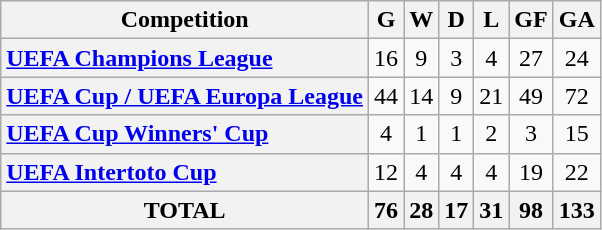<table class="wikitable" style="text-align:center;">
<tr>
<th>Competition</th>
<th>G</th>
<th>W</th>
<th>D</th>
<th>L</th>
<th>GF</th>
<th>GA</th>
</tr>
<tr>
<th style="text-align:left;"><a href='#'>UEFA Champions League</a></th>
<td>16</td>
<td>9</td>
<td>3</td>
<td>4</td>
<td>27</td>
<td>24</td>
</tr>
<tr>
<th style="text-align:left;"><a href='#'>UEFA Cup / UEFA Europa League</a></th>
<td>44</td>
<td>14</td>
<td>9</td>
<td>21</td>
<td>49</td>
<td>72</td>
</tr>
<tr>
<th style="text-align:left;"><a href='#'>UEFA Cup Winners' Cup</a></th>
<td>4</td>
<td>1</td>
<td>1</td>
<td>2</td>
<td>3</td>
<td>15</td>
</tr>
<tr>
<th style="text-align:left;"><a href='#'>UEFA Intertoto Cup</a></th>
<td>12</td>
<td>4</td>
<td>4</td>
<td>4</td>
<td>19</td>
<td>22</td>
</tr>
<tr>
<th>TOTAL</th>
<th>76</th>
<th>28</th>
<th>17</th>
<th>31</th>
<th>98</th>
<th>133</th>
</tr>
</table>
